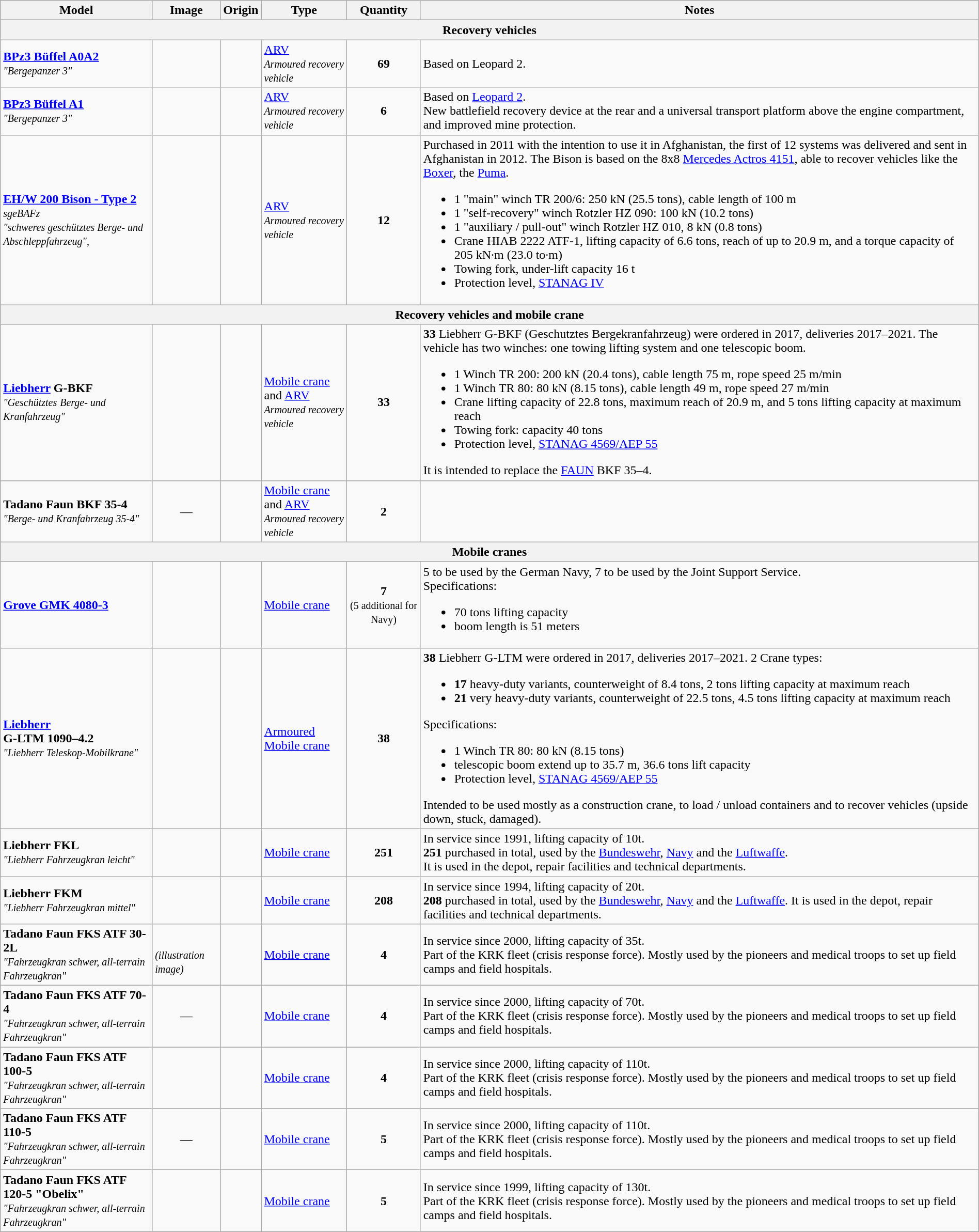<table class="wikitable" style="width:100%;">
<tr>
<th>Model</th>
<th>Image</th>
<th>Origin</th>
<th>Type</th>
<th>Quantity</th>
<th>Notes</th>
</tr>
<tr>
<th colspan="6">Recovery vehicles</th>
</tr>
<tr>
<td><a href='#'><strong>BPz3 Büffel A0A2</strong></a><br><em><small>"Bergepanzer 3"</small></em></td>
<td></td>
<td></td>
<td><a href='#'>ARV</a><br><em><small>Armoured recovery vehicle</small></em></td>
<td style="text-align: center;"><strong>69</strong></td>
<td>Based on Leopard 2.</td>
</tr>
<tr>
<td><a href='#'><strong>BPz3 Büffel A1</strong></a><br><em><small>"Bergepanzer 3"</small></em></td>
<td></td>
<td></td>
<td><a href='#'>ARV</a><br><em><small>Armoured recovery vehicle</small></em></td>
<td style="text-align: center;"><strong>6</strong></td>
<td>Based on <a href='#'>Leopard 2</a>.<br>New battlefield recovery device at the rear and a universal transport platform above the engine compartment, and improved mine protection.</td>
</tr>
<tr>
<td><strong><a href='#'>EH/W 200 Bison - Type 2</a></strong><br><small><em>sgeBAFz</em></small><br><small><em>"schweres geschütztes Berge- und Abschleppfahrzeug",</em></small></td>
<td><br></td>
<td><small><br></small></td>
<td><a href='#'>ARV</a><br><em><small>Armoured recovery vehicle</small></em></td>
<td style="text-align: center;"><strong>12</strong></td>
<td>Purchased in 2011 with the intention to use it in Afghanistan, the first of 12 systems was delivered and sent in Afghanistan in 2012. The Bison is based on the 8x8 <a href='#'>Mercedes Actros 4151</a>, able to recover vehicles like the <a href='#'>Boxer</a>, the <a href='#'>Puma</a>.<br><ul><li>1 "main" winch TR 200/6: 250 kN (25.5 tons), cable length of 100 m</li><li>1 "self-recovery" winch Rotzler HZ 090: 100 kN (10.2 tons)</li><li>1 "auxiliary / pull-out" winch Rotzler HZ 010, 8 kN (0.8 tons)</li><li>Crane HIAB 2222 ATF-1, lifting capacity of 6.6 tons, reach of up to 20.9 m, and a torque capacity of 205 kN·m (23.0 to·m)</li><li>Towing fork, under-lift capacity 16 t</li><li>Protection level, <a href='#'>STANAG IV</a></li></ul></td>
</tr>
<tr>
<th colspan="6">Recovery vehicles and mobile crane</th>
</tr>
<tr>
<td><strong><a href='#'>Liebherr</a> G-BKF</strong><br><em><small>"Geschütztes</small></em> <small><em>Berge- und Kranfahrzeug"</em></small></td>
<td><br></td>
<td><small></small></td>
<td><a href='#'>Mobile crane</a> and <a href='#'>ARV</a><br><em><small>Armoured recovery vehicle</small></em></td>
<td style="text-align: center;"><strong>33</strong></td>
<td><strong>33</strong> Liebherr G-BKF (Geschutztes Bergekranfahrzeug) were ordered in 2017, deliveries 2017–2021. The vehicle has two winches: one towing lifting system and one telescopic boom.<br><ul><li>1 Winch TR 200: 200 kN (20.4 tons), cable length 75 m, rope speed 25 m/min</li><li>1 Winch TR 80: 80 kN (8.15 tons), cable length 49 m, rope speed 27 m/min</li><li>Crane lifting capacity of 22.8 tons, maximum reach of 20.9 m, and 5 tons lifting capacity at maximum reach</li><li>Towing fork: capacity 40 tons</li><li>Protection level, <a href='#'>STANAG 4569/AEP 55</a></li></ul>It is intended to replace the <a href='#'>FAUN</a> BKF 35–4.</td>
</tr>
<tr>
<td><strong>Tadano Faun BKF 35-4</strong><br><small><em>"Berge- und Kranfahrzeug 35-4"</em></small></td>
<td style="text-align: center;">—</td>
<td><small></small></td>
<td><a href='#'>Mobile crane</a> and <a href='#'>ARV</a><br><em><small>Armoured recovery vehicle</small></em></td>
<td style="text-align: center;"><strong>2</strong></td>
<td></td>
</tr>
<tr>
<th colspan="6">Mobile cranes</th>
</tr>
<tr>
<td><strong><a href='#'>Grove GMK 4080-3</a></strong></td>
<td style="text-align: center;"></td>
<td><small></small></td>
<td><a href='#'>Mobile crane</a></td>
<td style="text-align: center;"><strong>7</strong><br><small>(5 additional for Navy)</small></td>
<td>5 to be used by the German Navy, 7 to be used by the Joint Support Service.<br>Specifications:<ul><li>70 tons lifting capacity</li><li>boom length is 51 meters</li></ul></td>
</tr>
<tr>
<td><strong><a href='#'>Liebherr</a></strong><br><strong>G-LTM 1090–4.2</strong><br><small><em>"Liebherr Teleskop-Mobilkrane"</em></small></td>
<td style="text-align: center;"></td>
<td><small></small></td>
<td><a href='#'>Armoured</a> <a href='#'>Mobile crane</a></td>
<td style="text-align: center;"><strong>38</strong></td>
<td><strong>38</strong> Liebherr G-LTM were ordered in 2017, deliveries 2017–2021. 2 Crane types:<br><ul><li><strong>17</strong> heavy-duty variants, counterweight of 8.4 tons, 2 tons lifting capacity at maximum reach</li><li><strong>21</strong> very heavy-duty variants, counterweight of 22.5 tons, 4.5 tons lifting capacity at maximum reach</li></ul>Specifications:<ul><li>1 Winch TR 80: 80 kN (8.15 tons)</li><li>telescopic boom extend up to 35.7 m, 36.6 tons lift capacity</li><li>Protection level, <a href='#'>STANAG 4569/AEP 55</a></li></ul>Intended to be used mostly as a construction crane, to load / unload containers and to recover vehicles (upside down, stuck, damaged).</td>
</tr>
<tr>
<td><strong>Liebherr FKL</strong><br><small><em>"Liebherr Fahrzeugkran leicht"</em></small></td>
<td></td>
<td><small></small></td>
<td><a href='#'>Mobile crane</a></td>
<td style="text-align: center;"><strong>251</strong></td>
<td>In service since 1991, lifting capacity of 10t.<br><strong>251</strong> purchased in total, used by the <a href='#'>Bundeswehr</a>, <a href='#'>Navy</a> and the <a href='#'>Luftwaffe</a>.<br>It is used in the depot, repair facilities and technical departments.</td>
</tr>
<tr>
<td><strong>Liebherr FKM</strong><br><small><em>"Liebherr Fahrzeugkran mittel"</em></small></td>
<td></td>
<td><small></small></td>
<td><a href='#'>Mobile crane</a></td>
<td style="text-align: center;"><strong>208</strong></td>
<td>In service since 1994, lifting capacity of 20t.<br><strong>208</strong> purchased in total, used by the <a href='#'>Bundeswehr</a>, <a href='#'>Navy</a> and the <a href='#'>Luftwaffe</a>.
It is used in the depot, repair facilities and technical departments.</td>
</tr>
<tr>
<td><strong>Tadano Faun FKS ATF 30-2L</strong><br><em><small>"Fahrzeugkran schwer, all-terrain Fahrzeugkran"</small></em></td>
<td><br><small><em>(illustration image)</em></small></td>
<td><small></small></td>
<td><a href='#'>Mobile crane</a></td>
<td style="text-align: center;"><strong>4</strong></td>
<td>In service since 2000, lifting capacity of 35t.<br>Part of the KRK fleet (crisis response force). Mostly used by the pioneers and medical troops to set up field camps and field hospitals.</td>
</tr>
<tr>
<td><strong>Tadano Faun FKS ATF 70-4</strong><br><em><small>"Fahrzeugkran schwer, all-terrain Fahrzeugkran"</small></em></td>
<td style="text-align: center;">—</td>
<td><small></small></td>
<td><a href='#'>Mobile crane</a></td>
<td style="text-align: center;"><strong>4</strong></td>
<td>In service since 2000, lifting capacity of 70t.<br>Part of the KRK fleet (crisis response force). Mostly used by the pioneers and medical troops to set up field camps and field hospitals.</td>
</tr>
<tr>
<td><strong>Tadano Faun FKS ATF 100-5</strong><br><em><small>"Fahrzeugkran schwer, all-terrain Fahrzeugkran"</small></em></td>
<td></td>
<td><small></small></td>
<td><a href='#'>Mobile crane</a></td>
<td style="text-align: center;"><strong>4</strong></td>
<td>In service since 2000, lifting capacity of 110t.<br>Part of the KRK fleet (crisis response force). Mostly used by the pioneers and medical troops to set up field camps and field hospitals.</td>
</tr>
<tr>
<td><strong>Tadano Faun FKS ATF 110-5</strong><br><em><small>"Fahrzeugkran schwer, all-terrain Fahrzeugkran"</small></em></td>
<td style="text-align: center;">—</td>
<td><small></small></td>
<td><a href='#'>Mobile crane</a></td>
<td style="text-align: center;"><strong>5</strong></td>
<td>In service since 2000, lifting capacity of 110t.<br>Part of the KRK fleet (crisis response force). Mostly used by the pioneers and medical troops to set up field camps and field hospitals.</td>
</tr>
<tr>
<td><strong>Tadano Faun FKS ATF 120-5 "Obelix"</strong><br><em><small>"Fahrzeugkran schwer, all-terrain Fahrzeugkran"</small></em></td>
<td></td>
<td><small></small></td>
<td><a href='#'>Mobile crane</a></td>
<td style="text-align: center;"><strong>5</strong></td>
<td>In service since 1999, lifting capacity of 130t.<br>Part of the KRK fleet (crisis response force). Mostly used by the pioneers and medical troops to set up field camps and field hospitals.</td>
</tr>
</table>
